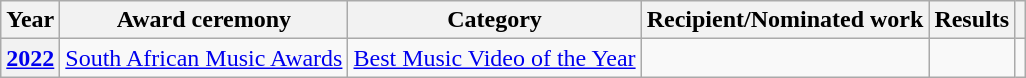<table class="wikitable plainrowheaders">
<tr>
<th>Year</th>
<th>Award ceremony</th>
<th>Category</th>
<th>Recipient/Nominated work</th>
<th>Results</th>
<th></th>
</tr>
<tr>
<th scope="row"><a href='#'>2022</a></th>
<td><a href='#'>South African Music Awards</a></td>
<td><a href='#'>Best Music Video of the Year</a></td>
<td></td>
<td></td>
<td></td>
</tr>
</table>
